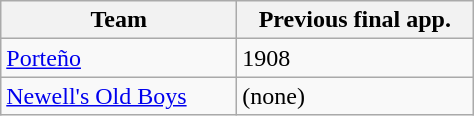<table class="wikitable">
<tr>
<th width=150px>Team</th>
<th width=150px>Previous final app.</th>
</tr>
<tr>
<td><a href='#'>Porteño</a></td>
<td>1908</td>
</tr>
<tr>
<td><a href='#'>Newell's Old Boys</a></td>
<td>(none)</td>
</tr>
</table>
